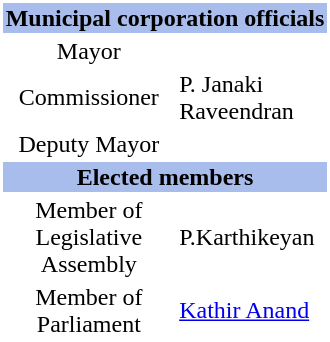<table class="toccolours" style="clear:right; float:right; background:#fff; margin:0 0 0.5em 1em; width:220px">
<tr>
<td style="background:#A8BDEC" align="center" colspan=2><strong>Municipal corporation officials</strong></td>
</tr>
<tr>
<td style="text-align:center;">Mayor</td>
<td></td>
</tr>
<tr>
<td style="text-align:center;">Commissioner</td>
<td>P. Janaki Raveendran</td>
</tr>
<tr>
<td style="text-align:center;">Deputy Mayor</td>
<td></td>
</tr>
<tr>
<th style="background:#a8bdec; text-align:center;" colspan=2>Elected members</th>
</tr>
<tr>
<td style="text-align:center;">Member of Legislative Assembly</td>
<td>P.Karthikeyan</td>
</tr>
<tr>
<td style="text-align:center;">Member of Parliament</td>
<td><a href='#'>Kathir Anand</a></td>
</tr>
</table>
